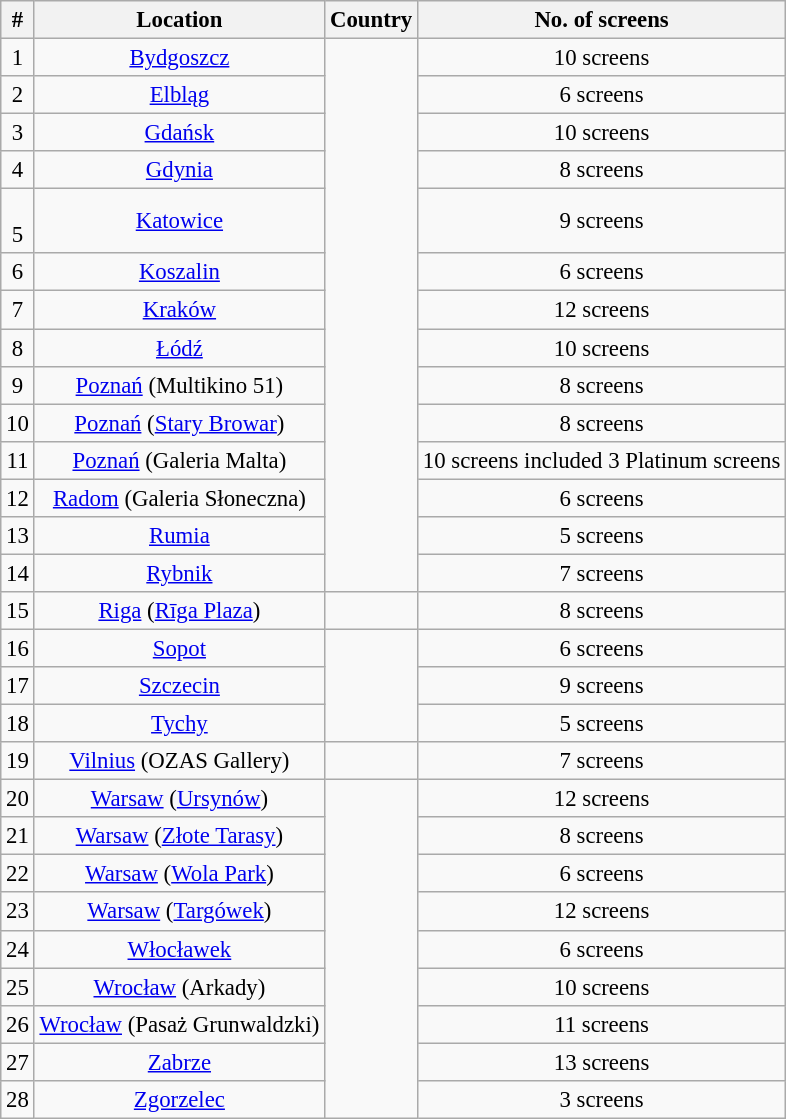<table class="wikitable" style="text-align: center; font-size:95%;">
<tr>
<th>#</th>
<th>Location</th>
<th>Country</th>
<th>No. of screens</th>
</tr>
<tr>
<td>1</td>
<td><a href='#'>Bydgoszcz</a></td>
<td rowspan="14"></td>
<td>10 screens</td>
</tr>
<tr>
<td>2</td>
<td><a href='#'>Elbląg</a></td>
<td>6 screens</td>
</tr>
<tr>
<td>3</td>
<td><a href='#'>Gdańsk</a></td>
<td>10 screens</td>
</tr>
<tr>
<td>4</td>
<td><a href='#'>Gdynia</a></td>
<td>8 screens</td>
</tr>
<tr>
<td><br>5</td>
<td><a href='#'>Katowice</a></td>
<td>9 screens</td>
</tr>
<tr>
<td>6</td>
<td><a href='#'>Koszalin</a></td>
<td>6 screens</td>
</tr>
<tr>
<td>7</td>
<td><a href='#'>Kraków</a></td>
<td>12 screens</td>
</tr>
<tr>
<td>8</td>
<td><a href='#'>Łódź</a></td>
<td>10 screens</td>
</tr>
<tr>
<td>9</td>
<td><a href='#'>Poznań</a> (Multikino 51)</td>
<td>8 screens</td>
</tr>
<tr>
<td>10</td>
<td><a href='#'>Poznań</a> (<a href='#'>Stary Browar</a>)</td>
<td>8 screens</td>
</tr>
<tr>
<td>11</td>
<td><a href='#'>Poznań</a> (Galeria Malta)</td>
<td>10 screens included 3 Platinum screens</td>
</tr>
<tr>
<td>12</td>
<td><a href='#'>Radom</a> (Galeria Słoneczna)</td>
<td>6 screens</td>
</tr>
<tr>
<td>13</td>
<td><a href='#'>Rumia</a></td>
<td>5 screens</td>
</tr>
<tr>
<td>14</td>
<td><a href='#'>Rybnik</a></td>
<td>7 screens</td>
</tr>
<tr>
<td>15</td>
<td><a href='#'>Riga</a> (<a href='#'>Rīga Plaza</a>)</td>
<td></td>
<td>8 screens</td>
</tr>
<tr>
<td>16</td>
<td><a href='#'>Sopot</a></td>
<td rowspan="3"></td>
<td>6 screens</td>
</tr>
<tr>
<td>17</td>
<td><a href='#'>Szczecin</a></td>
<td>9 screens</td>
</tr>
<tr>
<td>18</td>
<td><a href='#'>Tychy</a></td>
<td>5 screens</td>
</tr>
<tr>
<td>19</td>
<td><a href='#'>Vilnius</a> (OZAS Gallery)</td>
<td></td>
<td>7 screens</td>
</tr>
<tr>
<td>20</td>
<td><a href='#'>Warsaw</a> (<a href='#'>Ursynów</a>)</td>
<td rowspan="9"></td>
<td>12 screens</td>
</tr>
<tr>
<td>21</td>
<td><a href='#'>Warsaw</a> (<a href='#'>Złote Tarasy</a>)</td>
<td>8 screens</td>
</tr>
<tr>
<td>22</td>
<td><a href='#'>Warsaw</a> (<a href='#'>Wola Park</a>)</td>
<td>6 screens</td>
</tr>
<tr>
<td>23</td>
<td><a href='#'>Warsaw</a> (<a href='#'>Targówek</a>)</td>
<td>12 screens</td>
</tr>
<tr>
<td>24</td>
<td><a href='#'>Włocławek</a></td>
<td>6 screens</td>
</tr>
<tr>
<td>25</td>
<td><a href='#'>Wrocław</a> (Arkady)</td>
<td>10 screens</td>
</tr>
<tr>
<td>26</td>
<td><a href='#'>Wrocław</a> (Pasaż Grunwaldzki)</td>
<td>11 screens</td>
</tr>
<tr>
<td>27</td>
<td><a href='#'>Zabrze</a></td>
<td>13 screens</td>
</tr>
<tr>
<td>28</td>
<td><a href='#'>Zgorzelec</a></td>
<td>3 screens</td>
</tr>
</table>
